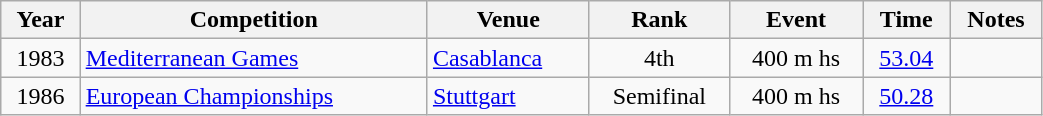<table class="wikitable" width=55% style="font-size:100%; text-align:center;">
<tr>
<th>Year</th>
<th>Competition</th>
<th>Venue</th>
<th>Rank</th>
<th>Event</th>
<th>Time</th>
<th>Notes</th>
</tr>
<tr>
<td>1983</td>
<td align=left><a href='#'>Mediterranean Games</a></td>
<td align=left> <a href='#'>Casablanca</a></td>
<td>4th</td>
<td>400 m hs</td>
<td><a href='#'>53.04</a></td>
<td></td>
</tr>
<tr>
<td>1986</td>
<td align=left><a href='#'>European Championships</a></td>
<td align=left> <a href='#'>Stuttgart</a></td>
<td>Semifinal</td>
<td>400 m hs</td>
<td><a href='#'>50.28</a></td>
<td></td>
</tr>
</table>
